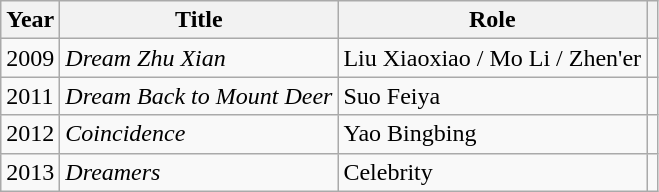<table class="wikitable sortable">
<tr>
<th width=10>Year</th>
<th>Title</th>
<th>Role</th>
<th scope="col" class="unsortable"></th>
</tr>
<tr>
<td>2009</td>
<td><em>Dream Zhu Xian</em></td>
<td>Liu Xiaoxiao / Mo Li / Zhen'er</td>
<td></td>
</tr>
<tr>
<td>2011</td>
<td><em>Dream Back to Mount Deer</em></td>
<td>Suo Feiya</td>
<td></td>
</tr>
<tr>
<td>2012</td>
<td><em>Coincidence</em></td>
<td>Yao Bingbing</td>
<td></td>
</tr>
<tr>
<td>2013</td>
<td><em>Dreamers</em></td>
<td>Celebrity</td>
<td></td>
</tr>
</table>
